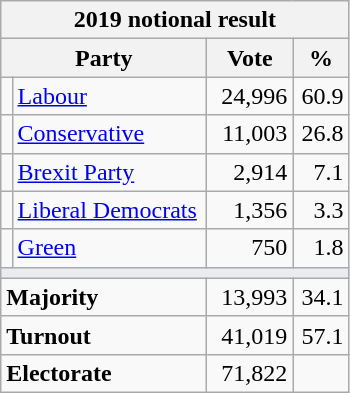<table class="wikitable">
<tr>
<th colspan="4">2019 notional result  </th>
</tr>
<tr>
<th bgcolor="#DDDDFF" width="130px" colspan="2">Party</th>
<th bgcolor="#DDDDFF" width="50px">Vote</th>
<th bgcolor="#DDDDFF" width="30px">%</th>
</tr>
<tr>
<td></td>
<td><a href='#'>Labour</a></td>
<td align=right>24,996</td>
<td align=right>60.9</td>
</tr>
<tr>
<td></td>
<td><a href='#'>Conservative</a></td>
<td align=right>11,003</td>
<td align=right>26.8</td>
</tr>
<tr>
<td></td>
<td><a href='#'>Brexit Party</a></td>
<td align=right>2,914</td>
<td align=right>7.1</td>
</tr>
<tr>
<td></td>
<td><a href='#'>Liberal Democrats</a></td>
<td align=right>1,356</td>
<td align=right>3.3</td>
</tr>
<tr>
<td></td>
<td><a href='#'>Green</a></td>
<td align=right>750</td>
<td align=right>1.8</td>
</tr>
<tr>
<td colspan="4" bgcolor="#EAECF0"></td>
</tr>
<tr>
<td colspan="2"><strong>Majority</strong></td>
<td align=right>13,993</td>
<td align=right>34.1</td>
</tr>
<tr>
<td colspan="2"><strong>Turnout</strong></td>
<td align=right>41,019</td>
<td align=right>57.1</td>
</tr>
<tr>
<td colspan="2"><strong>Electorate</strong></td>
<td align=right>71,822</td>
</tr>
</table>
